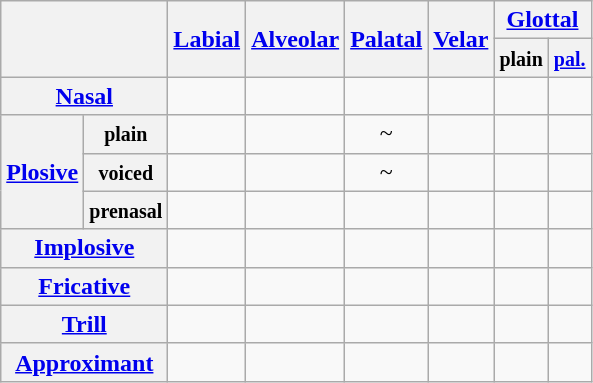<table class="wikitable" style="text-align:center;">
<tr>
<th colspan="2" rowspan="2"></th>
<th rowspan="2"><a href='#'>Labial</a></th>
<th rowspan="2"><a href='#'>Alveolar</a></th>
<th rowspan="2"><a href='#'>Palatal</a></th>
<th rowspan="2"><a href='#'>Velar</a></th>
<th colspan="2"><a href='#'>Glottal</a></th>
</tr>
<tr>
<th><small>plain</small></th>
<th><small><a href='#'>pal.</a></small></th>
</tr>
<tr>
<th colspan="2"><a href='#'>Nasal</a></th>
<td></td>
<td></td>
<td></td>
<td></td>
<td></td>
<td></td>
</tr>
<tr>
<th rowspan="3"><a href='#'>Plosive</a></th>
<th><small>plain</small></th>
<td></td>
<td></td>
<td> ~ </td>
<td></td>
<td></td>
<td></td>
</tr>
<tr>
<th><small>voiced</small></th>
<td></td>
<td></td>
<td> ~ </td>
<td></td>
<td></td>
<td></td>
</tr>
<tr>
<th><small>prenasal</small></th>
<td></td>
<td></td>
<td></td>
<td></td>
<td></td>
<td></td>
</tr>
<tr>
<th colspan="2"><a href='#'>Implosive</a></th>
<td></td>
<td></td>
<td></td>
<td></td>
<td></td>
<td></td>
</tr>
<tr>
<th colspan="2"><a href='#'>Fricative</a></th>
<td></td>
<td></td>
<td></td>
<td></td>
<td></td>
<td></td>
</tr>
<tr>
<th colspan="2"><a href='#'>Trill</a></th>
<td></td>
<td></td>
<td></td>
<td></td>
<td></td>
<td></td>
</tr>
<tr>
<th colspan="2"><a href='#'>Approximant</a></th>
<td></td>
<td></td>
<td></td>
<td></td>
<td></td>
<td></td>
</tr>
</table>
